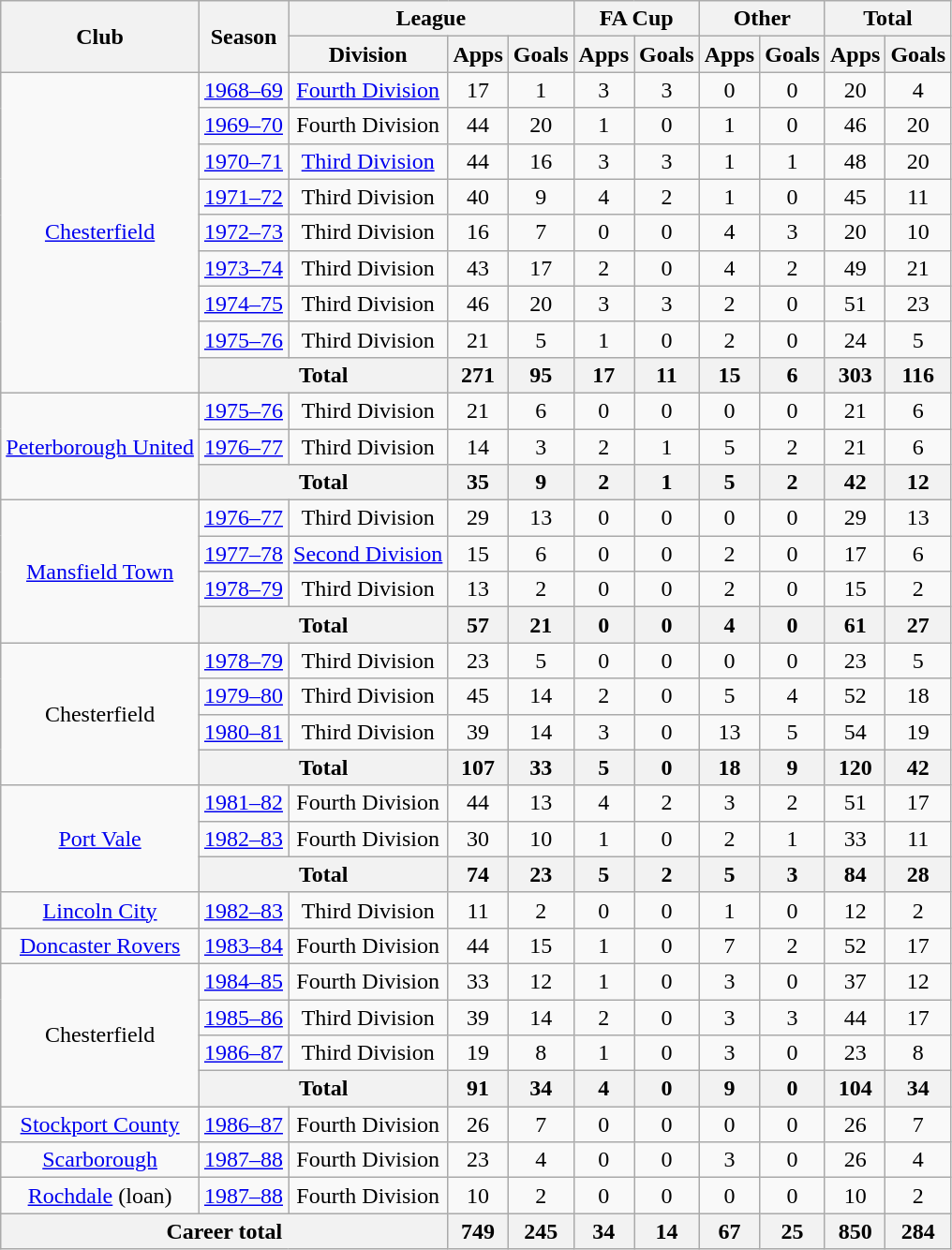<table class="wikitable" style="text-align:center">
<tr>
<th rowspan="2">Club</th>
<th rowspan="2">Season</th>
<th colspan="3">League</th>
<th colspan="2">FA Cup</th>
<th colspan="2">Other</th>
<th colspan="2">Total</th>
</tr>
<tr>
<th>Division</th>
<th>Apps</th>
<th>Goals</th>
<th>Apps</th>
<th>Goals</th>
<th>Apps</th>
<th>Goals</th>
<th>Apps</th>
<th>Goals</th>
</tr>
<tr>
<td rowspan="9"><a href='#'>Chesterfield</a></td>
<td><a href='#'>1968–69</a></td>
<td><a href='#'>Fourth Division</a></td>
<td>17</td>
<td>1</td>
<td>3</td>
<td>3</td>
<td>0</td>
<td>0</td>
<td>20</td>
<td>4</td>
</tr>
<tr>
<td><a href='#'>1969–70</a></td>
<td>Fourth Division</td>
<td>44</td>
<td>20</td>
<td>1</td>
<td>0</td>
<td>1</td>
<td>0</td>
<td>46</td>
<td>20</td>
</tr>
<tr>
<td><a href='#'>1970–71</a></td>
<td><a href='#'>Third Division</a></td>
<td>44</td>
<td>16</td>
<td>3</td>
<td>3</td>
<td>1</td>
<td>1</td>
<td>48</td>
<td>20</td>
</tr>
<tr>
<td><a href='#'>1971–72</a></td>
<td>Third Division</td>
<td>40</td>
<td>9</td>
<td>4</td>
<td>2</td>
<td>1</td>
<td>0</td>
<td>45</td>
<td>11</td>
</tr>
<tr>
<td><a href='#'>1972–73</a></td>
<td>Third Division</td>
<td>16</td>
<td>7</td>
<td>0</td>
<td>0</td>
<td>4</td>
<td>3</td>
<td>20</td>
<td>10</td>
</tr>
<tr>
<td><a href='#'>1973–74</a></td>
<td>Third Division</td>
<td>43</td>
<td>17</td>
<td>2</td>
<td>0</td>
<td>4</td>
<td>2</td>
<td>49</td>
<td>21</td>
</tr>
<tr>
<td><a href='#'>1974–75</a></td>
<td>Third Division</td>
<td>46</td>
<td>20</td>
<td>3</td>
<td>3</td>
<td>2</td>
<td>0</td>
<td>51</td>
<td>23</td>
</tr>
<tr>
<td><a href='#'>1975–76</a></td>
<td>Third Division</td>
<td>21</td>
<td>5</td>
<td>1</td>
<td>0</td>
<td>2</td>
<td>0</td>
<td>24</td>
<td>5</td>
</tr>
<tr>
<th colspan="2">Total</th>
<th>271</th>
<th>95</th>
<th>17</th>
<th>11</th>
<th>15</th>
<th>6</th>
<th>303</th>
<th>116</th>
</tr>
<tr>
<td rowspan="3"><a href='#'>Peterborough United</a></td>
<td><a href='#'>1975–76</a></td>
<td>Third Division</td>
<td>21</td>
<td>6</td>
<td>0</td>
<td>0</td>
<td>0</td>
<td>0</td>
<td>21</td>
<td>6</td>
</tr>
<tr>
<td><a href='#'>1976–77</a></td>
<td>Third Division</td>
<td>14</td>
<td>3</td>
<td>2</td>
<td>1</td>
<td>5</td>
<td>2</td>
<td>21</td>
<td>6</td>
</tr>
<tr>
<th colspan="2">Total</th>
<th>35</th>
<th>9</th>
<th>2</th>
<th>1</th>
<th>5</th>
<th>2</th>
<th>42</th>
<th>12</th>
</tr>
<tr>
<td rowspan="4"><a href='#'>Mansfield Town</a></td>
<td><a href='#'>1976–77</a></td>
<td>Third Division</td>
<td>29</td>
<td>13</td>
<td>0</td>
<td>0</td>
<td>0</td>
<td>0</td>
<td>29</td>
<td>13</td>
</tr>
<tr>
<td><a href='#'>1977–78</a></td>
<td><a href='#'>Second Division</a></td>
<td>15</td>
<td>6</td>
<td>0</td>
<td>0</td>
<td>2</td>
<td>0</td>
<td>17</td>
<td>6</td>
</tr>
<tr>
<td><a href='#'>1978–79</a></td>
<td>Third Division</td>
<td>13</td>
<td>2</td>
<td>0</td>
<td>0</td>
<td>2</td>
<td>0</td>
<td>15</td>
<td>2</td>
</tr>
<tr>
<th colspan="2">Total</th>
<th>57</th>
<th>21</th>
<th>0</th>
<th>0</th>
<th>4</th>
<th>0</th>
<th>61</th>
<th>27</th>
</tr>
<tr>
<td rowspan="4">Chesterfield</td>
<td><a href='#'>1978–79</a></td>
<td>Third Division</td>
<td>23</td>
<td>5</td>
<td>0</td>
<td>0</td>
<td>0</td>
<td>0</td>
<td>23</td>
<td>5</td>
</tr>
<tr>
<td><a href='#'>1979–80</a></td>
<td>Third Division</td>
<td>45</td>
<td>14</td>
<td>2</td>
<td>0</td>
<td>5</td>
<td>4</td>
<td>52</td>
<td>18</td>
</tr>
<tr>
<td><a href='#'>1980–81</a></td>
<td>Third Division</td>
<td>39</td>
<td>14</td>
<td>3</td>
<td>0</td>
<td>13</td>
<td>5</td>
<td>54</td>
<td>19</td>
</tr>
<tr>
<th colspan="2">Total</th>
<th>107</th>
<th>33</th>
<th>5</th>
<th>0</th>
<th>18</th>
<th>9</th>
<th>120</th>
<th>42</th>
</tr>
<tr>
<td rowspan="3"><a href='#'>Port Vale</a></td>
<td><a href='#'>1981–82</a></td>
<td>Fourth Division</td>
<td>44</td>
<td>13</td>
<td>4</td>
<td>2</td>
<td>3</td>
<td>2</td>
<td>51</td>
<td>17</td>
</tr>
<tr>
<td><a href='#'>1982–83</a></td>
<td>Fourth Division</td>
<td>30</td>
<td>10</td>
<td>1</td>
<td>0</td>
<td>2</td>
<td>1</td>
<td>33</td>
<td>11</td>
</tr>
<tr>
<th colspan="2">Total</th>
<th>74</th>
<th>23</th>
<th>5</th>
<th>2</th>
<th>5</th>
<th>3</th>
<th>84</th>
<th>28</th>
</tr>
<tr>
<td><a href='#'>Lincoln City</a></td>
<td><a href='#'>1982–83</a></td>
<td>Third Division</td>
<td>11</td>
<td>2</td>
<td>0</td>
<td>0</td>
<td>1</td>
<td>0</td>
<td>12</td>
<td>2</td>
</tr>
<tr>
<td><a href='#'>Doncaster Rovers</a></td>
<td><a href='#'>1983–84</a></td>
<td>Fourth Division</td>
<td>44</td>
<td>15</td>
<td>1</td>
<td>0</td>
<td>7</td>
<td>2</td>
<td>52</td>
<td>17</td>
</tr>
<tr>
<td rowspan="4">Chesterfield</td>
<td><a href='#'>1984–85</a></td>
<td>Fourth Division</td>
<td>33</td>
<td>12</td>
<td>1</td>
<td>0</td>
<td>3</td>
<td>0</td>
<td>37</td>
<td>12</td>
</tr>
<tr>
<td><a href='#'>1985–86</a></td>
<td>Third Division</td>
<td>39</td>
<td>14</td>
<td>2</td>
<td>0</td>
<td>3</td>
<td>3</td>
<td>44</td>
<td>17</td>
</tr>
<tr>
<td><a href='#'>1986–87</a></td>
<td>Third Division</td>
<td>19</td>
<td>8</td>
<td>1</td>
<td>0</td>
<td>3</td>
<td>0</td>
<td>23</td>
<td>8</td>
</tr>
<tr>
<th colspan="2">Total</th>
<th>91</th>
<th>34</th>
<th>4</th>
<th>0</th>
<th>9</th>
<th>0</th>
<th>104</th>
<th>34</th>
</tr>
<tr>
<td><a href='#'>Stockport County</a></td>
<td><a href='#'>1986–87</a></td>
<td>Fourth Division</td>
<td>26</td>
<td>7</td>
<td>0</td>
<td>0</td>
<td>0</td>
<td>0</td>
<td>26</td>
<td>7</td>
</tr>
<tr>
<td><a href='#'>Scarborough</a></td>
<td><a href='#'>1987–88</a></td>
<td>Fourth Division</td>
<td>23</td>
<td>4</td>
<td>0</td>
<td>0</td>
<td>3</td>
<td>0</td>
<td>26</td>
<td>4</td>
</tr>
<tr>
<td><a href='#'>Rochdale</a> (loan)</td>
<td><a href='#'>1987–88</a></td>
<td>Fourth Division</td>
<td>10</td>
<td>2</td>
<td>0</td>
<td>0</td>
<td>0</td>
<td>0</td>
<td>10</td>
<td>2</td>
</tr>
<tr>
<th colspan="3">Career total</th>
<th>749</th>
<th>245</th>
<th>34</th>
<th>14</th>
<th>67</th>
<th>25</th>
<th>850</th>
<th>284</th>
</tr>
</table>
